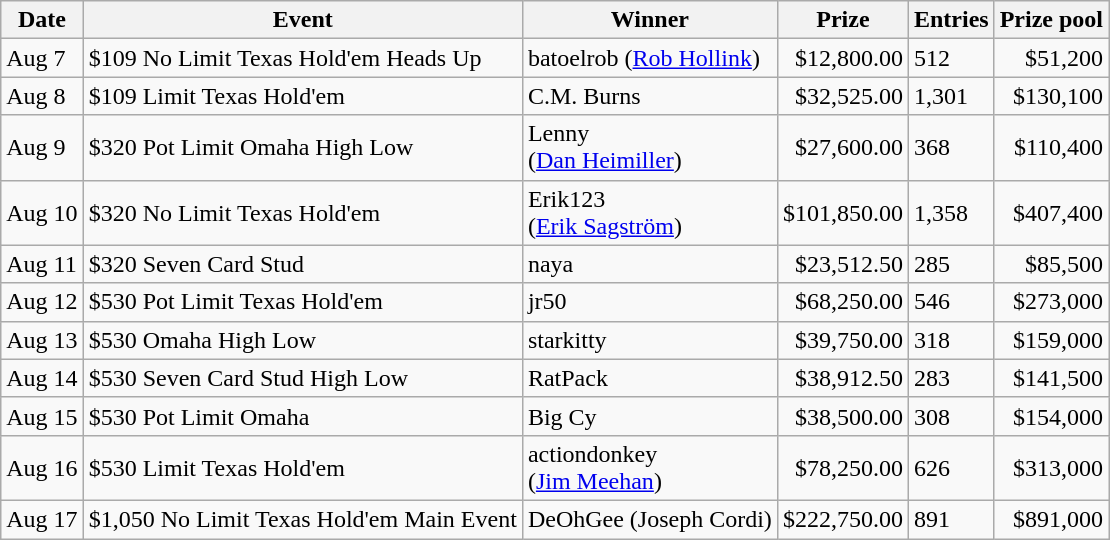<table class="wikitable">
<tr>
<th>Date</th>
<th>Event</th>
<th>Winner</th>
<th>Prize</th>
<th>Entries</th>
<th>Prize pool</th>
</tr>
<tr>
<td>Aug 7</td>
<td>$109 No Limit Texas Hold'em Heads Up</td>
<td> batoelrob (<a href='#'>Rob Hollink</a>)</td>
<td style="text-align:right">$12,800.00</td>
<td>512</td>
<td style="text-align:right">$51,200</td>
</tr>
<tr>
<td>Aug 8</td>
<td>$109 Limit Texas Hold'em</td>
<td> C.M. Burns</td>
<td style="text-align:right">$32,525.00</td>
<td>1,301</td>
<td style="text-align:right">$130,100</td>
</tr>
<tr>
<td>Aug 9</td>
<td>$320 Pot Limit Omaha High Low</td>
<td> Lenny<br> (<a href='#'>Dan Heimiller</a>)</td>
<td style="text-align:right">$27,600.00</td>
<td>368</td>
<td style="text-align:right">$110,400</td>
</tr>
<tr>
<td>Aug 10</td>
<td>$320 No Limit Texas Hold'em</td>
<td> Erik123<br>(<a href='#'>Erik Sagström</a>)</td>
<td style="text-align:right">$101,850.00</td>
<td>1,358</td>
<td style="text-align:right">$407,400</td>
</tr>
<tr>
<td>Aug 11</td>
<td>$320 Seven Card Stud</td>
<td> naya</td>
<td style="text-align:right">$23,512.50</td>
<td>285</td>
<td style="text-align:right">$85,500</td>
</tr>
<tr>
<td>Aug 12</td>
<td>$530 Pot Limit Texas Hold'em</td>
<td> jr50</td>
<td style="text-align:right">$68,250.00</td>
<td>546</td>
<td style="text-align:right">$273,000</td>
</tr>
<tr>
<td>Aug 13</td>
<td>$530 Omaha High Low</td>
<td> starkitty<br></td>
<td style="text-align:right">$39,750.00</td>
<td>318</td>
<td style="text-align:right">$159,000</td>
</tr>
<tr>
<td>Aug 14</td>
<td>$530 Seven Card Stud High Low</td>
<td> RatPack</td>
<td style="text-align:right">$38,912.50</td>
<td>283</td>
<td style="text-align:right">$141,500</td>
</tr>
<tr>
<td>Aug 15</td>
<td>$530 Pot Limit Omaha</td>
<td> Big Cy</td>
<td style="text-align:right">$38,500.00</td>
<td>308</td>
<td style="text-align:right">$154,000</td>
</tr>
<tr>
<td>Aug 16</td>
<td>$530 Limit Texas Hold'em</td>
<td> actiondonkey<br>(<a href='#'>Jim Meehan</a>)</td>
<td style="text-align:right">$78,250.00</td>
<td>626</td>
<td style="text-align:right">$313,000</td>
</tr>
<tr>
<td>Aug 17</td>
<td>$1,050 No Limit Texas Hold'em Main Event</td>
<td> DeOhGee (Joseph Cordi)</td>
<td style="text-align:right">$222,750.00</td>
<td>891</td>
<td style="text-align:right">$891,000</td>
</tr>
</table>
